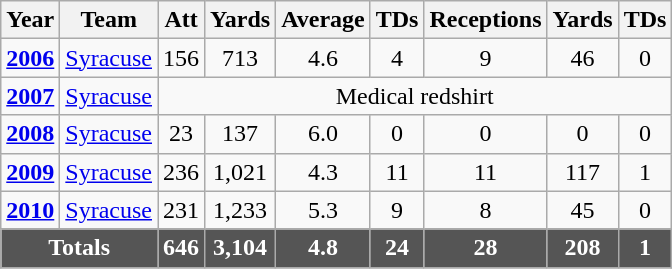<table class="wikitable" style="text-align:center;">
<tr>
<th>Year</th>
<th>Team</th>
<th>Att</th>
<th>Yards</th>
<th>Average</th>
<th>TDs</th>
<th>Receptions</th>
<th>Yards</th>
<th>TDs</th>
</tr>
<tr>
<td><strong><a href='#'>2006</a></strong></td>
<td><a href='#'>Syracuse</a></td>
<td>156</td>
<td>713</td>
<td>4.6</td>
<td>4</td>
<td>9</td>
<td>46</td>
<td>0</td>
</tr>
<tr>
<td><strong><a href='#'>2007</a></strong></td>
<td><a href='#'>Syracuse</a></td>
<td colspan=7 style="text-align:center;">Medical redshirt</td>
</tr>
<tr>
<td><strong><a href='#'>2008</a></strong></td>
<td><a href='#'>Syracuse</a></td>
<td>23</td>
<td>137</td>
<td>6.0</td>
<td>0</td>
<td>0</td>
<td>0</td>
<td>0</td>
</tr>
<tr>
<td><strong><a href='#'>2009</a></strong></td>
<td><a href='#'>Syracuse</a></td>
<td>236</td>
<td>1,021</td>
<td>4.3</td>
<td>11</td>
<td>11</td>
<td>117</td>
<td>1</td>
</tr>
<tr>
<td><strong><a href='#'>2010</a></strong></td>
<td><a href='#'>Syracuse</a></td>
<td>231</td>
<td>1,233</td>
<td>5.3</td>
<td>9</td>
<td>8</td>
<td>45</td>
<td>0</td>
</tr>
<tr style="background:#555555;font-weight:bold;color:white;">
<td colspan=2>Totals</td>
<td>646</td>
<td>3,104</td>
<td>4.8</td>
<td>24</td>
<td>28</td>
<td>208</td>
<td>1</td>
</tr>
<tr style="background:#555555;font-weight:bold;color:white;">
</tr>
</table>
